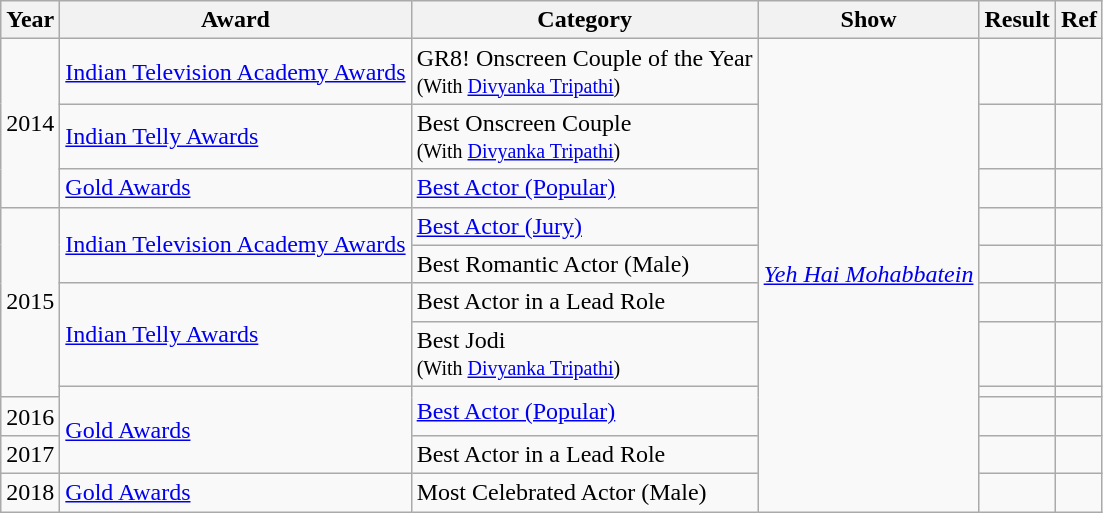<table class="wikitable">
<tr>
<th>Year</th>
<th>Award</th>
<th>Category</th>
<th>Show</th>
<th>Result</th>
<th>Ref</th>
</tr>
<tr>
<td rowspan="3">2014</td>
<td><a href='#'>Indian Television Academy Awards</a></td>
<td>GR8! Onscreen Couple of the Year<br><small>(With <a href='#'>Divyanka Tripathi</a>)</small></td>
<td rowspan="12"><em><a href='#'>Yeh Hai Mohabbatein</a></em></td>
<td></td>
<td></td>
</tr>
<tr>
<td><a href='#'>Indian Telly Awards</a></td>
<td>Best Onscreen Couple<br><small>(With <a href='#'>Divyanka Tripathi</a>)</small></td>
<td></td>
<td></td>
</tr>
<tr>
<td><a href='#'>Gold Awards</a></td>
<td><a href='#'>Best Actor (Popular)</a></td>
<td></td>
<td></td>
</tr>
<tr>
<td rowspan="5">2015</td>
<td rowspan= "2"><a href='#'>Indian Television Academy Awards</a></td>
<td><a href='#'>Best Actor (Jury)</a></td>
<td></td>
<td></td>
</tr>
<tr>
<td>Best Romantic Actor (Male)</td>
<td></td>
<td></td>
</tr>
<tr>
<td rowspan="2"><a href='#'>Indian Telly Awards</a></td>
<td>Best Actor in a Lead Role</td>
<td></td>
<td></td>
</tr>
<tr>
<td>Best Jodi<br><small>(With <a href='#'>Divyanka Tripathi</a>)</small></td>
<td></td>
<td></td>
</tr>
<tr>
<td rowspan="3"><a href='#'>Gold Awards</a></td>
<td rowspan="2"><a href='#'>Best Actor (Popular)</a></td>
<td></td>
<td></td>
</tr>
<tr>
<td>2016</td>
<td></td>
<td></td>
</tr>
<tr>
<td>2017</td>
<td>Best Actor in a Lead Role</td>
<td></td>
<td></td>
</tr>
<tr>
<td rowspan="3">2018</td>
<td><a href='#'>Gold Awards</a></td>
<td>Most Celebrated Actor (Male)</td>
<td></td>
<td></td>
</tr>
</table>
